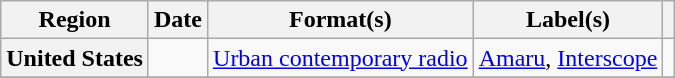<table class="wikitable plainrowheaders" style="text-align:left">
<tr>
<th scope="col">Region</th>
<th scope="col">Date</th>
<th scope="col">Format(s)</th>
<th scope="col">Label(s)</th>
<th scope="col"></th>
</tr>
<tr>
<th scope="row">United States</th>
<td></td>
<td><a href='#'>Urban contemporary radio</a></td>
<td><a href='#'>Amaru</a>, <a href='#'>Interscope</a></td>
<td></td>
</tr>
<tr>
</tr>
</table>
